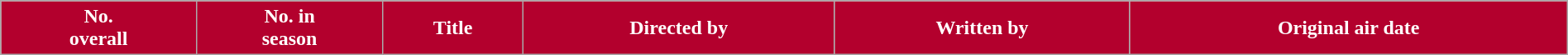<table class="wikitable plainrowheaders" style="width:100%;">
<tr style="color:White">
<th style="background:#B3002D;">No.<br>overall</th>
<th style="background:#B3002D;">No. in<br>season</th>
<th style="background:#B3002D;">Title</th>
<th style="background:#B3002D;">Directed by</th>
<th style="background:#B3002D;">Written by</th>
<th style="background:#B3002D;">Original air date<br>




</th>
</tr>
</table>
